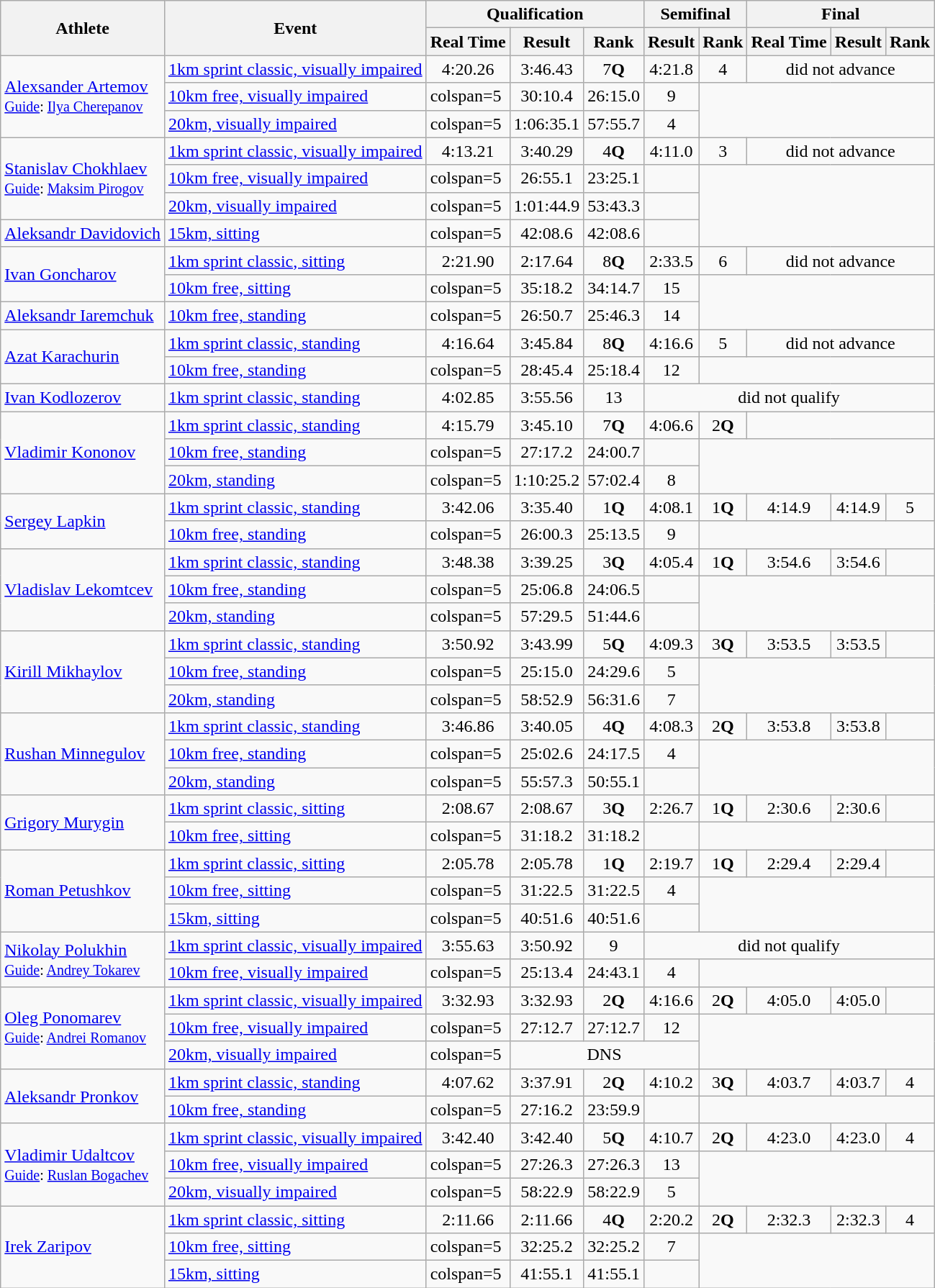<table class="wikitable" style="font-size:100%">
<tr>
<th rowspan="2">Athlete</th>
<th rowspan="2">Event</th>
<th colspan="3">Qualification</th>
<th colspan="2">Semifinal</th>
<th colspan="3">Final</th>
</tr>
<tr>
<th>Real Time</th>
<th>Result</th>
<th>Rank</th>
<th>Result</th>
<th>Rank</th>
<th>Real Time</th>
<th>Result</th>
<th>Rank</th>
</tr>
<tr>
<td rowspan=3><a href='#'>Alexsander Artemov</a><br><small><a href='#'>Guide</a>: <a href='#'>Ilya Cherepanov</a></small></td>
<td><a href='#'>1km sprint classic, visually impaired</a></td>
<td align="center">4:20.26</td>
<td align="center">3:46.43</td>
<td align="center">7<strong>Q</strong></td>
<td align="center">4:21.8</td>
<td align="center">4</td>
<td colspan=3 align="center">did not advance</td>
</tr>
<tr>
<td><a href='#'>10km free, visually impaired</a></td>
<td>colspan=5 </td>
<td align="center">30:10.4</td>
<td align="center">26:15.0</td>
<td align="center">9</td>
</tr>
<tr>
<td><a href='#'>20km, visually impaired</a></td>
<td>colspan=5 </td>
<td align="center">1:06:35.1</td>
<td align="center">57:55.7</td>
<td align="center">4</td>
</tr>
<tr>
<td rowspan=3><a href='#'>Stanislav Chokhlaev</a><br><small><a href='#'>Guide</a>: <a href='#'>Maksim Pirogov</a></small></td>
<td><a href='#'>1km sprint classic, visually impaired</a></td>
<td align="center">4:13.21</td>
<td align="center">3:40.29</td>
<td align="center">4<strong>Q</strong></td>
<td align="center">4:11.0</td>
<td align="center">3</td>
<td colspan=3 align="center">did not advance</td>
</tr>
<tr>
<td><a href='#'>10km free, visually impaired</a></td>
<td>colspan=5 </td>
<td align="center">26:55.1</td>
<td align="center">23:25.1</td>
<td align="center"></td>
</tr>
<tr>
<td><a href='#'>20km, visually impaired</a></td>
<td>colspan=5 </td>
<td align="center">1:01:44.9</td>
<td align="center">53:43.3</td>
<td align="center"></td>
</tr>
<tr>
<td><a href='#'>Aleksandr Davidovich</a></td>
<td><a href='#'>15km, sitting</a></td>
<td>colspan=5 </td>
<td align="center">42:08.6</td>
<td align="center">42:08.6</td>
<td align="center"></td>
</tr>
<tr>
<td rowspan=2><a href='#'>Ivan Goncharov</a></td>
<td><a href='#'>1km sprint classic, sitting</a></td>
<td align="center">2:21.90</td>
<td align="center">2:17.64</td>
<td align="center">8<strong>Q</strong></td>
<td align="center">2:33.5</td>
<td align="center">6</td>
<td colspan=3 align="center">did not advance</td>
</tr>
<tr>
<td><a href='#'>10km free, sitting</a></td>
<td>colspan=5 </td>
<td align="center">35:18.2</td>
<td align="center">34:14.7</td>
<td align="center">15</td>
</tr>
<tr>
<td><a href='#'>Aleksandr Iaremchuk</a></td>
<td><a href='#'>10km free, standing</a></td>
<td>colspan=5 </td>
<td align="center">26:50.7</td>
<td align="center">25:46.3</td>
<td align="center">14</td>
</tr>
<tr>
<td rowspan=2><a href='#'>Azat Karachurin</a></td>
<td><a href='#'>1km sprint classic, standing</a></td>
<td align="center">4:16.64</td>
<td align="center">3:45.84</td>
<td align="center">8<strong>Q</strong></td>
<td align="center">4:16.6</td>
<td align="center">5</td>
<td colspan=3 align="center">did not advance</td>
</tr>
<tr>
<td><a href='#'>10km free, standing</a></td>
<td>colspan=5 </td>
<td align="center">28:45.4</td>
<td align="center">25:18.4</td>
<td align="center">12</td>
</tr>
<tr>
<td><a href='#'>Ivan Kodlozerov</a></td>
<td><a href='#'>1km sprint classic, standing</a></td>
<td align="center">4:02.85</td>
<td align="center">3:55.56</td>
<td align="center">13</td>
<td colspan=5 align="center">did not qualify</td>
</tr>
<tr>
<td rowspan=3><a href='#'>Vladimir Kononov</a></td>
<td><a href='#'>1km sprint classic, standing</a></td>
<td align="center">4:15.79</td>
<td align="center">3:45.10</td>
<td align="center">7<strong>Q</strong></td>
<td align="center">4:06.6</td>
<td align="center">2<strong>Q</strong></td>
<td colspan=3 align="center"></td>
</tr>
<tr>
<td><a href='#'>10km free, standing</a></td>
<td>colspan=5 </td>
<td align="center">27:17.2</td>
<td align="center">24:00.7</td>
<td align="center"></td>
</tr>
<tr>
<td><a href='#'>20km, standing</a></td>
<td>colspan=5 </td>
<td align="center">1:10:25.2</td>
<td align="center">57:02.4</td>
<td align="center">8</td>
</tr>
<tr>
<td rowspan=2><a href='#'>Sergey Lapkin</a></td>
<td><a href='#'>1km sprint classic, standing</a></td>
<td align="center">3:42.06</td>
<td align="center">3:35.40</td>
<td align="center">1<strong>Q</strong></td>
<td align="center">4:08.1</td>
<td align="center">1<strong>Q</strong></td>
<td align="center">4:14.9</td>
<td align="center">4:14.9</td>
<td align="center">5</td>
</tr>
<tr>
<td><a href='#'>10km free, standing</a></td>
<td>colspan=5 </td>
<td align="center">26:00.3</td>
<td align="center">25:13.5</td>
<td align="center">9</td>
</tr>
<tr>
<td rowspan=3><a href='#'>Vladislav Lekomtcev</a></td>
<td><a href='#'>1km sprint classic, standing</a></td>
<td align="center">3:48.38</td>
<td align="center">3:39.25</td>
<td align="center">3<strong>Q</strong></td>
<td align="center">4:05.4</td>
<td align="center">1<strong>Q</strong></td>
<td align="center">3:54.6</td>
<td align="center">3:54.6</td>
<td align="center"></td>
</tr>
<tr>
<td><a href='#'>10km free, standing</a></td>
<td>colspan=5 </td>
<td align="center">25:06.8</td>
<td align="center">24:06.5</td>
<td align="center"></td>
</tr>
<tr>
<td><a href='#'>20km, standing</a></td>
<td>colspan=5 </td>
<td align="center">57:29.5</td>
<td align="center">51:44.6</td>
<td align="center"></td>
</tr>
<tr>
<td rowspan=3><a href='#'>Kirill Mikhaylov</a></td>
<td><a href='#'>1km sprint classic, standing</a></td>
<td align="center">3:50.92</td>
<td align="center">3:43.99</td>
<td align="center">5<strong>Q</strong></td>
<td align="center">4:09.3</td>
<td align="center">3<strong>Q</strong></td>
<td align="center">3:53.5</td>
<td align="center">3:53.5</td>
<td align="center"></td>
</tr>
<tr>
<td><a href='#'>10km free, standing</a></td>
<td>colspan=5 </td>
<td align="center">25:15.0</td>
<td align="center">24:29.6</td>
<td align="center">5</td>
</tr>
<tr>
<td><a href='#'>20km, standing</a></td>
<td>colspan=5 </td>
<td align="center">58:52.9</td>
<td align="center">56:31.6</td>
<td align="center">7</td>
</tr>
<tr>
<td rowspan=3><a href='#'>Rushan Minnegulov</a></td>
<td><a href='#'>1km sprint classic, standing</a></td>
<td align="center">3:46.86</td>
<td align="center">3:40.05</td>
<td align="center">4<strong>Q</strong></td>
<td align="center">4:08.3</td>
<td align="center">2<strong>Q</strong></td>
<td align="center">3:53.8</td>
<td align="center">3:53.8</td>
<td align="center"></td>
</tr>
<tr>
<td><a href='#'>10km free, standing</a></td>
<td>colspan=5 </td>
<td align="center">25:02.6</td>
<td align="center">24:17.5</td>
<td align="center">4</td>
</tr>
<tr>
<td><a href='#'>20km, standing</a></td>
<td>colspan=5 </td>
<td align="center">55:57.3</td>
<td align="center">50:55.1</td>
<td align="center"></td>
</tr>
<tr>
<td rowspan=2><a href='#'>Grigory Murygin</a></td>
<td><a href='#'>1km sprint classic, sitting</a></td>
<td align="center">2:08.67</td>
<td align="center">2:08.67</td>
<td align="center">3<strong>Q</strong></td>
<td align="center">2:26.7</td>
<td align="center">1<strong>Q</strong></td>
<td align="center">2:30.6</td>
<td align="center">2:30.6</td>
<td align="center"></td>
</tr>
<tr>
<td><a href='#'>10km free, sitting</a></td>
<td>colspan=5 </td>
<td align="center">31:18.2</td>
<td align="center">31:18.2</td>
<td align="center"></td>
</tr>
<tr>
<td rowspan=3><a href='#'>Roman Petushkov</a></td>
<td><a href='#'>1km sprint classic, sitting</a></td>
<td align="center">2:05.78</td>
<td align="center">2:05.78</td>
<td align="center">1<strong>Q</strong></td>
<td align="center">2:19.7</td>
<td align="center">1<strong>Q</strong></td>
<td align="center">2:29.4</td>
<td align="center">2:29.4</td>
<td align="center"></td>
</tr>
<tr>
<td><a href='#'>10km free, sitting</a></td>
<td>colspan=5 </td>
<td align="center">31:22.5</td>
<td align="center">31:22.5</td>
<td align="center">4</td>
</tr>
<tr>
<td><a href='#'>15km, sitting</a></td>
<td>colspan=5 </td>
<td align="center">40:51.6</td>
<td align="center">40:51.6</td>
<td align="center"></td>
</tr>
<tr>
<td rowspan=2><a href='#'>Nikolay Polukhin</a><br><small><a href='#'>Guide</a>: <a href='#'>Andrey Tokarev</a></small></td>
<td><a href='#'>1km sprint classic, visually impaired</a></td>
<td align="center">3:55.63</td>
<td align="center">3:50.92</td>
<td align="center">9</td>
<td colspan=5 align="center">did not qualify</td>
</tr>
<tr>
<td><a href='#'>10km free, visually impaired</a></td>
<td>colspan=5 </td>
<td align="center">25:13.4</td>
<td align="center">24:43.1</td>
<td align="center">4</td>
</tr>
<tr>
<td rowspan=3><a href='#'>Oleg Ponomarev</a><br><small><a href='#'>Guide</a>: <a href='#'>Andrei Romanov</a></small></td>
<td><a href='#'>1km sprint classic, visually impaired</a></td>
<td align="center">3:32.93</td>
<td align="center">3:32.93</td>
<td align="center">2<strong>Q</strong></td>
<td align="center">4:16.6</td>
<td align="center">2<strong>Q</strong></td>
<td align="center">4:05.0</td>
<td align="center">4:05.0</td>
<td align="center"></td>
</tr>
<tr>
<td><a href='#'>10km free, visually impaired</a></td>
<td>colspan=5 </td>
<td align="center">27:12.7</td>
<td align="center">27:12.7</td>
<td align="center">12</td>
</tr>
<tr>
<td><a href='#'>20km, visually impaired</a></td>
<td>colspan=5 </td>
<td align="center" colspan=3>DNS</td>
</tr>
<tr>
<td rowspan=2><a href='#'>Aleksandr Pronkov</a></td>
<td><a href='#'>1km sprint classic, standing</a></td>
<td align="center">4:07.62</td>
<td align="center">3:37.91</td>
<td align="center">2<strong>Q</strong></td>
<td align="center">4:10.2</td>
<td align="center">3<strong>Q</strong></td>
<td align="center">4:03.7</td>
<td align="center">4:03.7</td>
<td align="center">4</td>
</tr>
<tr>
<td><a href='#'>10km free, standing</a></td>
<td>colspan=5 </td>
<td align="center">27:16.2</td>
<td align="center">23:59.9</td>
<td align="center"></td>
</tr>
<tr>
<td rowspan=3><a href='#'>Vladimir Udaltcov</a><br><small><a href='#'>Guide</a>: <a href='#'>Ruslan Bogachev</a></small></td>
<td><a href='#'>1km sprint classic, visually impaired</a></td>
<td align="center">3:42.40</td>
<td align="center">3:42.40</td>
<td align="center">5<strong>Q</strong></td>
<td align="center">4:10.7</td>
<td align="center">2<strong>Q</strong></td>
<td align="center">4:23.0</td>
<td align="center">4:23.0</td>
<td align="center">4</td>
</tr>
<tr>
<td><a href='#'>10km free, visually impaired</a></td>
<td>colspan=5 </td>
<td align="center">27:26.3</td>
<td align="center">27:26.3</td>
<td align="center">13</td>
</tr>
<tr>
<td><a href='#'>20km, visually impaired</a></td>
<td>colspan=5 </td>
<td align="center">58:22.9</td>
<td align="center">58:22.9</td>
<td align="center">5</td>
</tr>
<tr>
<td rowspan=3><a href='#'>Irek Zaripov</a></td>
<td><a href='#'>1km sprint classic, sitting</a></td>
<td align="center">2:11.66</td>
<td align="center">2:11.66</td>
<td align="center">4<strong>Q</strong></td>
<td align="center">2:20.2</td>
<td align="center">2<strong>Q</strong></td>
<td align="center">2:32.3</td>
<td align="center">2:32.3</td>
<td align="center">4</td>
</tr>
<tr>
<td><a href='#'>10km free, sitting</a></td>
<td>colspan=5 </td>
<td align="center">32:25.2</td>
<td align="center">32:25.2</td>
<td align="center">7</td>
</tr>
<tr>
<td><a href='#'>15km, sitting</a></td>
<td>colspan=5 </td>
<td align="center">41:55.1</td>
<td align="center">41:55.1</td>
<td align="center"></td>
</tr>
</table>
